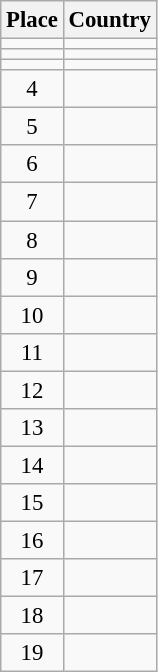<table class="wikitable" style="font-size:95%;">
<tr>
<th>Place</th>
<th>Country</th>
</tr>
<tr>
<td align=center></td>
<td></td>
</tr>
<tr>
<td align=center></td>
<td></td>
</tr>
<tr>
<td align=center></td>
<td></td>
</tr>
<tr>
<td align=center>4</td>
<td></td>
</tr>
<tr>
<td align=center>5</td>
<td></td>
</tr>
<tr>
<td align=center>6</td>
<td></td>
</tr>
<tr>
<td align=center>7</td>
<td></td>
</tr>
<tr>
<td align=center>8</td>
<td></td>
</tr>
<tr>
<td align=center>9</td>
<td></td>
</tr>
<tr>
<td align=center>10</td>
<td></td>
</tr>
<tr>
<td align=center>11</td>
<td></td>
</tr>
<tr>
<td align=center>12</td>
<td></td>
</tr>
<tr>
<td align=center>13</td>
<td></td>
</tr>
<tr>
<td align=center>14</td>
<td></td>
</tr>
<tr>
<td align=center>15</td>
<td></td>
</tr>
<tr>
<td align=center>16</td>
<td></td>
</tr>
<tr>
<td align=center>17</td>
<td></td>
</tr>
<tr>
<td align=center>18</td>
<td></td>
</tr>
<tr>
<td align=center>19</td>
<td></td>
</tr>
</table>
